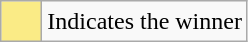<table class="wikitable">
<tr>
<td style="background:#FAEB86; height:20px; width:20px"></td>
<td>Indicates the winner</td>
</tr>
</table>
